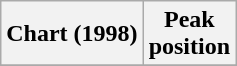<table class="wikitable sortable">
<tr>
<th align="left">Chart (1998)</th>
<th align="center">Peak<br>position</th>
</tr>
<tr>
</tr>
</table>
